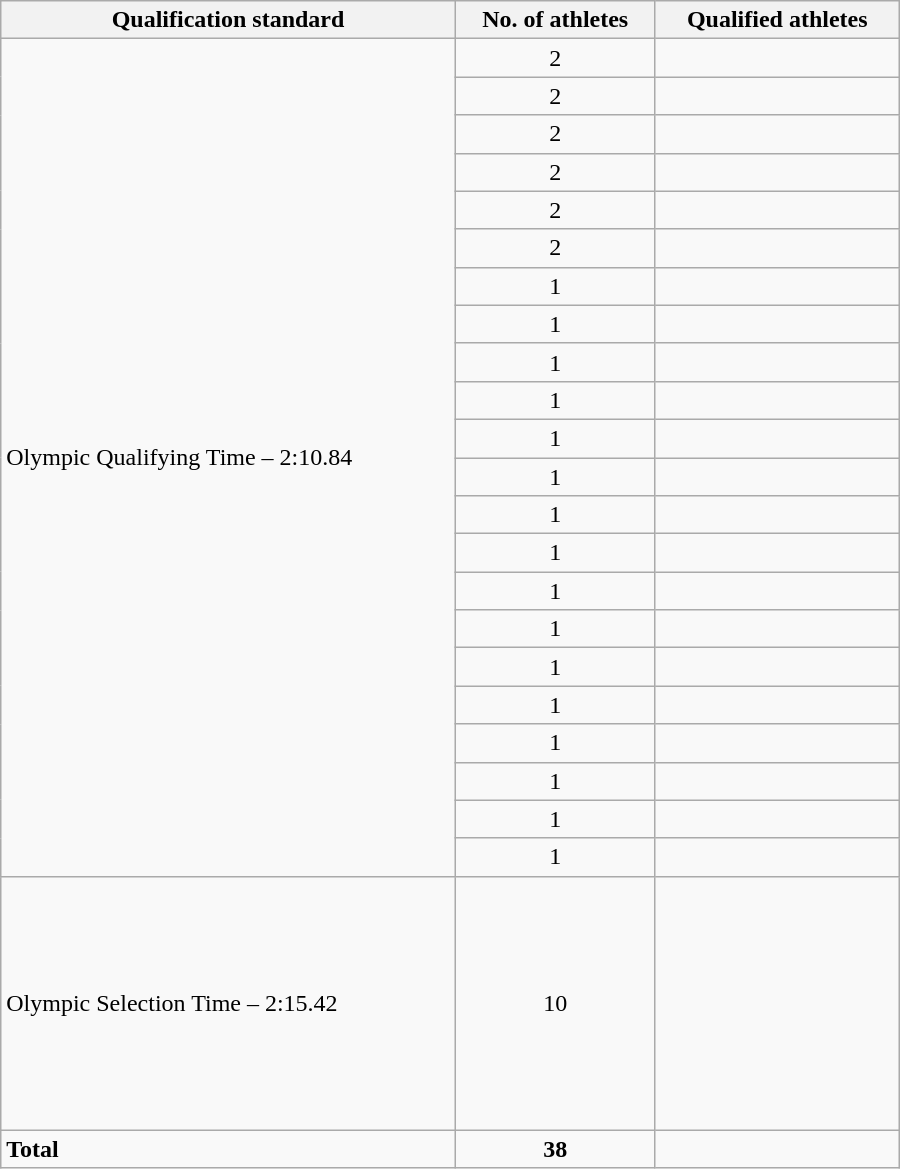<table class=wikitable style="text-align:left" width=600>
<tr>
<th>Qualification standard</th>
<th>No. of athletes</th>
<th>Qualified athletes</th>
</tr>
<tr>
<td rowspan="22">Olympic Qualifying Time – 2:10.84</td>
<td align=center>2</td>
<td><br></td>
</tr>
<tr>
<td align=center>2</td>
<td><br></td>
</tr>
<tr>
<td align=center>2</td>
<td><br></td>
</tr>
<tr>
<td align=center>2</td>
<td><br></td>
</tr>
<tr>
<td align=center>2</td>
<td><br></td>
</tr>
<tr>
<td align=center>2</td>
<td><br></td>
</tr>
<tr>
<td align=center>1</td>
<td></td>
</tr>
<tr>
<td align=center>1</td>
<td></td>
</tr>
<tr>
<td align=center>1</td>
<td></td>
</tr>
<tr>
<td align=center>1</td>
<td></td>
</tr>
<tr>
<td align=center>1</td>
<td></td>
</tr>
<tr>
<td align=center>1</td>
<td></td>
</tr>
<tr>
<td align=center>1</td>
<td></td>
</tr>
<tr>
<td align=center>1</td>
<td></td>
</tr>
<tr>
<td align=center>1</td>
<td></td>
</tr>
<tr>
<td align=center>1</td>
<td></td>
</tr>
<tr>
<td align=center>1</td>
<td></td>
</tr>
<tr>
<td align=center>1</td>
<td></td>
</tr>
<tr>
<td align=center>1</td>
<td></td>
</tr>
<tr>
<td align=center>1</td>
<td></td>
</tr>
<tr>
<td align=center>1</td>
<td></td>
</tr>
<tr>
<td align=center>1</td>
<td></td>
</tr>
<tr>
<td rowspan="1">Olympic Selection Time – 2:15.42</td>
<td align=center>10</td>
<td><br><br>  <br>   <br>  <br>  <br>  <br>  <br> <br></td>
</tr>
<tr>
<td><strong>Total</strong></td>
<td align=center><strong>38</strong></td>
<td></td>
</tr>
</table>
